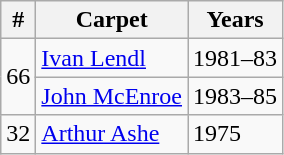<table class=wikitable style="display:inline-table;">
<tr>
<th>#</th>
<th>Carpet</th>
<th>Years</th>
</tr>
<tr>
<td rowspan="2">66</td>
<td> <a href='#'>Ivan Lendl</a></td>
<td>1981–83</td>
</tr>
<tr>
<td> <a href='#'>John McEnroe</a></td>
<td>1983–85</td>
</tr>
<tr>
<td>32</td>
<td> <a href='#'>Arthur Ashe</a></td>
<td>1975</td>
</tr>
</table>
